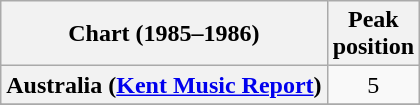<table class="wikitable sortable plainrowheaders" style="text-align:center">
<tr>
<th>Chart (1985–1986)</th>
<th>Peak<br>position</th>
</tr>
<tr>
<th scope="row">Australia (<a href='#'>Kent Music Report</a>)</th>
<td>5</td>
</tr>
<tr>
</tr>
<tr>
</tr>
<tr>
</tr>
<tr>
</tr>
<tr>
</tr>
<tr>
</tr>
</table>
